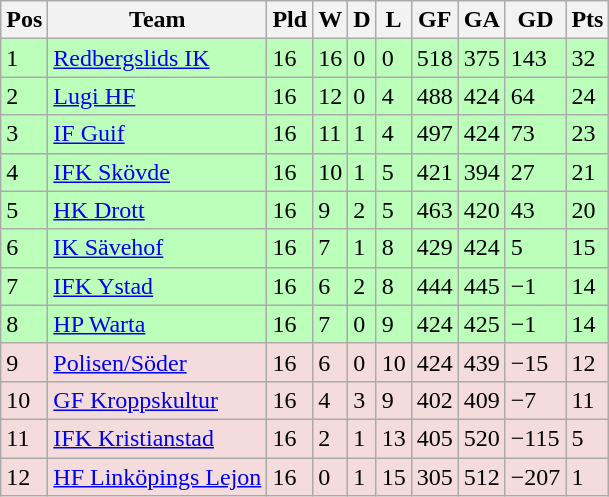<table class="wikitable">
<tr>
<th><span>Pos</span></th>
<th>Team</th>
<th><span>Pld</span></th>
<th><span>W</span></th>
<th><span>D</span></th>
<th><span>L</span></th>
<th><span>GF</span></th>
<th><span>GA</span></th>
<th><span>GD</span></th>
<th><span>Pts</span></th>
</tr>
<tr style="background:#bbffbb">
<td>1</td>
<td><a href='#'>Redbergslids IK</a></td>
<td>16</td>
<td>16</td>
<td>0</td>
<td>0</td>
<td>518</td>
<td>375</td>
<td>143</td>
<td>32</td>
</tr>
<tr style="background:#bbffbb">
<td>2</td>
<td><a href='#'>Lugi HF</a></td>
<td>16</td>
<td>12</td>
<td>0</td>
<td>4</td>
<td>488</td>
<td>424</td>
<td>64</td>
<td>24</td>
</tr>
<tr style="background:#bbffbb">
<td>3</td>
<td><a href='#'>IF Guif</a></td>
<td>16</td>
<td>11</td>
<td>1</td>
<td>4</td>
<td>497</td>
<td>424</td>
<td>73</td>
<td>23</td>
</tr>
<tr style="background:#bbffbb">
<td>4</td>
<td><a href='#'>IFK Skövde</a></td>
<td>16</td>
<td>10</td>
<td>1</td>
<td>5</td>
<td>421</td>
<td>394</td>
<td>27</td>
<td>21</td>
</tr>
<tr style="background:#bbffbb">
<td>5</td>
<td><a href='#'>HK Drott</a></td>
<td>16</td>
<td>9</td>
<td>2</td>
<td>5</td>
<td>463</td>
<td>420</td>
<td>43</td>
<td>20</td>
</tr>
<tr style="background:#bbffbb">
<td>6</td>
<td><a href='#'>IK Sävehof</a></td>
<td>16</td>
<td>7</td>
<td>1</td>
<td>8</td>
<td>429</td>
<td>424</td>
<td>5</td>
<td>15</td>
</tr>
<tr style="background:#bbffbb">
<td>7</td>
<td><a href='#'>IFK Ystad</a></td>
<td>16</td>
<td>6</td>
<td>2</td>
<td>8</td>
<td>444</td>
<td>445</td>
<td>−1</td>
<td>14</td>
</tr>
<tr style="background:#bbffbb">
<td>8</td>
<td><a href='#'>HP Warta</a></td>
<td>16</td>
<td>7</td>
<td>0</td>
<td>9</td>
<td>424</td>
<td>425</td>
<td>−1</td>
<td>14</td>
</tr>
<tr style="background:#f4dcdc">
<td>9</td>
<td><a href='#'>Polisen/Söder</a></td>
<td>16</td>
<td>6</td>
<td>0</td>
<td>10</td>
<td>424</td>
<td>439</td>
<td>−15</td>
<td>12</td>
</tr>
<tr style="background:#f4dcdc">
<td>10</td>
<td><a href='#'>GF Kroppskultur</a></td>
<td>16</td>
<td>4</td>
<td>3</td>
<td>9</td>
<td>402</td>
<td>409</td>
<td>−7</td>
<td>11</td>
</tr>
<tr style="background:#f4dcdc">
<td>11</td>
<td><a href='#'>IFK Kristianstad</a></td>
<td>16</td>
<td>2</td>
<td>1</td>
<td>13</td>
<td>405</td>
<td>520</td>
<td>−115</td>
<td>5</td>
</tr>
<tr style="background:#f4dcdc">
<td>12</td>
<td><a href='#'>HF Linköpings Lejon</a></td>
<td>16</td>
<td>0</td>
<td>1</td>
<td>15</td>
<td>305</td>
<td>512</td>
<td>−207</td>
<td>1</td>
</tr>
</table>
